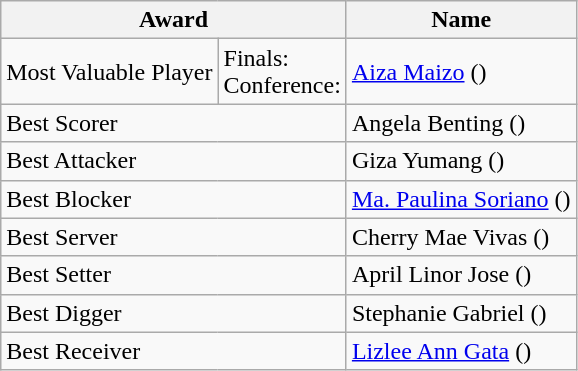<table class="wikitable">
<tr>
<th colspan="2">Award</th>
<th>Name</th>
</tr>
<tr>
<td>Most Valuable Player</td>
<td>Finals:<br>Conference:</td>
<td> <a href='#'>Aiza Maizo</a> ()</td>
</tr>
<tr>
<td colspan="2">Best Scorer</td>
<td> Angela Benting ()</td>
</tr>
<tr>
<td colspan="2">Best Attacker</td>
<td> Giza Yumang ()</td>
</tr>
<tr>
<td colspan="2">Best Blocker</td>
<td> <a href='#'>Ma. Paulina Soriano</a> ()</td>
</tr>
<tr>
<td colspan="2">Best Server</td>
<td> Cherry Mae Vivas ()</td>
</tr>
<tr>
<td colspan="2">Best Setter</td>
<td> April Linor Jose ()</td>
</tr>
<tr>
<td colspan="2">Best Digger</td>
<td> Stephanie Gabriel ()</td>
</tr>
<tr>
<td colspan="2">Best Receiver</td>
<td> <a href='#'>Lizlee Ann Gata</a> ()</td>
</tr>
</table>
